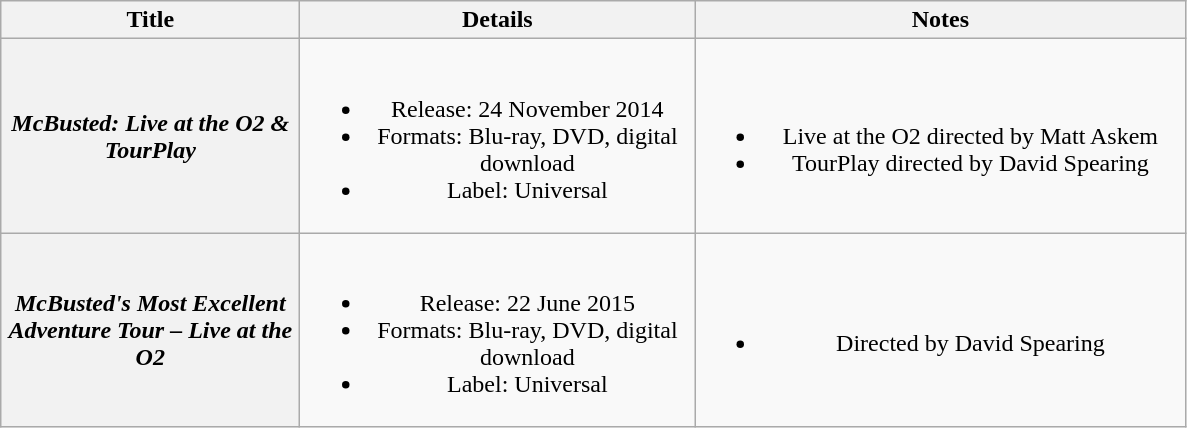<table class="wikitable plainrowheaders" style="text-align:center;">
<tr>
<th scope="col" style="width:12em;">Title</th>
<th scope="col" style="width:16em;">Details</th>
<th scope="col" style="width:20em;">Notes</th>
</tr>
<tr>
<th scope="row"><em>McBusted: Live at the O2 & TourPlay</em></th>
<td><br><ul><li>Release: 24 November 2014</li><li>Formats: Blu-ray, DVD, digital download</li><li>Label: Universal</li></ul></td>
<td><br><ul><li>Live at the O2 directed by Matt Askem</li><li>TourPlay directed by David Spearing</li></ul></td>
</tr>
<tr>
<th scope="row"><em>McBusted's Most Excellent Adventure Tour – Live at the O2</em></th>
<td><br><ul><li>Release: 22 June 2015</li><li>Formats: Blu-ray, DVD, digital download</li><li>Label: Universal</li></ul></td>
<td><br><ul><li>Directed by David Spearing</li></ul></td>
</tr>
</table>
